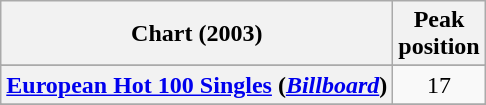<table class="wikitable sortable plainrowheaders" style="text-align:center">
<tr>
<th scope="col">Chart (2003)</th>
<th scope="col">Peak<br>position</th>
</tr>
<tr>
</tr>
<tr>
</tr>
<tr>
</tr>
<tr>
</tr>
<tr>
</tr>
<tr>
<th scope="row"><a href='#'>European Hot 100 Singles</a> (<em><a href='#'>Billboard</a></em>)</th>
<td>17</td>
</tr>
<tr>
</tr>
<tr>
</tr>
<tr>
</tr>
<tr>
</tr>
<tr>
</tr>
<tr>
</tr>
<tr>
</tr>
<tr>
</tr>
<tr>
</tr>
<tr>
</tr>
<tr>
</tr>
<tr>
</tr>
</table>
